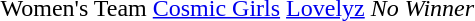<table>
<tr>
<td>Women's Team</td>
<td><a href='#'>Cosmic Girls</a></td>
<td><a href='#'>Lovelyz</a></td>
<td><em>No Winner</em></td>
</tr>
</table>
